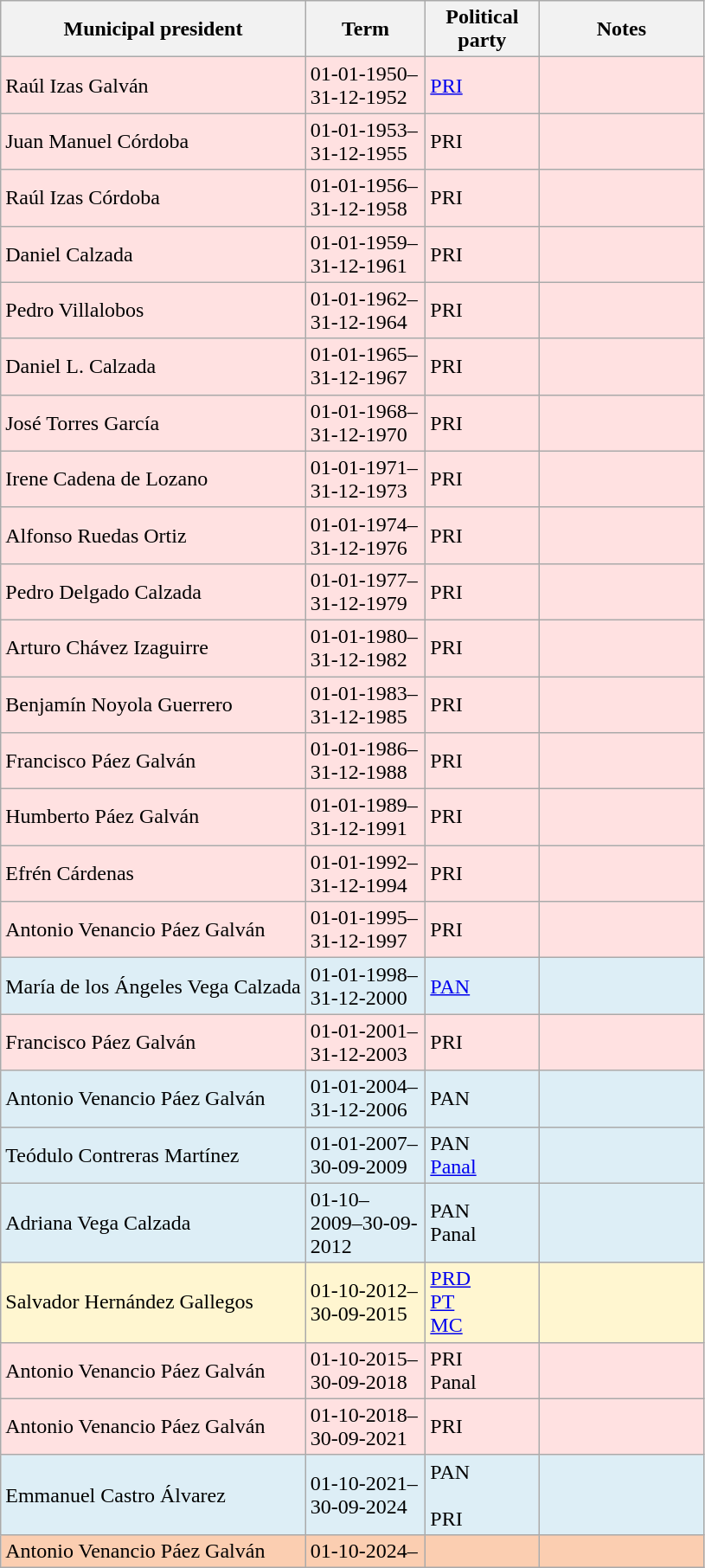<table class="wikitable">
<tr>
<th>Municipal president</th>
<th width=85px>Term</th>
<th width=80px>Political party</th>
<th width=120px>Notes</th>
</tr>
<tr style="background:#ffe1e1">
<td>Raúl Izas Galván</td>
<td>01-01-1950–31-12-1952</td>
<td><a href='#'>PRI</a> </td>
<td></td>
</tr>
<tr style="background:#ffe1e1">
<td>Juan Manuel Córdoba</td>
<td>01-01-1953–31-12-1955</td>
<td>PRI </td>
<td></td>
</tr>
<tr style="background:#ffe1e1">
<td>Raúl Izas Córdoba</td>
<td>01-01-1956–31-12-1958</td>
<td>PRI </td>
<td></td>
</tr>
<tr style="background:#ffe1e1">
<td>Daniel Calzada</td>
<td>01-01-1959–31-12-1961</td>
<td>PRI </td>
<td></td>
</tr>
<tr style="background:#ffe1e1">
<td>Pedro Villalobos</td>
<td>01-01-1962–31-12-1964</td>
<td>PRI </td>
<td></td>
</tr>
<tr style="background:#ffe1e1">
<td>Daniel L. Calzada</td>
<td>01-01-1965–31-12-1967</td>
<td>PRI </td>
<td></td>
</tr>
<tr style="background:#ffe1e1">
<td>José Torres García</td>
<td>01-01-1968–31-12-1970</td>
<td>PRI </td>
<td></td>
</tr>
<tr style="background:#ffe1e1">
<td>Irene Cadena de Lozano</td>
<td>01-01-1971–31-12-1973</td>
<td>PRI </td>
<td></td>
</tr>
<tr style="background:#ffe1e1">
<td>Alfonso Ruedas Ortiz</td>
<td>01-01-1974–31-12-1976</td>
<td>PRI </td>
<td></td>
</tr>
<tr style="background:#ffe1e1">
<td>Pedro Delgado Calzada</td>
<td>01-01-1977–31-12-1979</td>
<td>PRI </td>
<td></td>
</tr>
<tr style="background:#ffe1e1">
<td>Arturo Chávez Izaguirre</td>
<td>01-01-1980–31-12-1982</td>
<td>PRI </td>
<td></td>
</tr>
<tr style="background:#ffe1e1">
<td>Benjamín Noyola Guerrero</td>
<td>01-01-1983–31-12-1985</td>
<td>PRI </td>
<td></td>
</tr>
<tr style="background:#ffe1e1">
<td>Francisco Páez Galván</td>
<td>01-01-1986–31-12-1988</td>
<td>PRI </td>
<td></td>
</tr>
<tr style="background:#ffe1e1">
<td>Humberto Páez Galván</td>
<td>01-01-1989–31-12-1991</td>
<td>PRI </td>
<td></td>
</tr>
<tr style="background:#ffe1e1">
<td>Efrén Cárdenas</td>
<td>01-01-1992–31-12-1994</td>
<td>PRI </td>
<td></td>
</tr>
<tr style="background:#ffe1e1">
<td>Antonio Venancio Páez Galván</td>
<td>01-01-1995–31-12-1997</td>
<td>PRI </td>
<td></td>
</tr>
<tr style="background:#ddeef6">
<td>María de los Ángeles Vega Calzada</td>
<td>01-01-1998–31-12-2000</td>
<td><a href='#'>PAN</a> </td>
<td></td>
</tr>
<tr style="background:#ffe1e1">
<td>Francisco Páez Galván</td>
<td>01-01-2001–31-12-2003</td>
<td>PRI </td>
<td></td>
</tr>
<tr style="background:#ddeef6">
<td>Antonio Venancio Páez Galván</td>
<td>01-01-2004–31-12-2006</td>
<td>PAN </td>
<td></td>
</tr>
<tr style="background:#ddeef6">
<td>Teódulo Contreras Martínez</td>
<td>01-01-2007–30-09-2009</td>
<td>PAN <br> <a href='#'>Panal</a> </td>
<td></td>
</tr>
<tr style="background:#ddeef6">
<td>Adriana Vega Calzada</td>
<td>01-10–2009–30-09-2012</td>
<td>PAN <br> Panal </td>
<td></td>
</tr>
<tr style="background:#fff6d0">
<td>Salvador Hernández Gallegos</td>
<td>01-10-2012–30-09-2015</td>
<td><a href='#'>PRD</a> <br> <a href='#'>PT</a> <br> <a href='#'>MC</a> </td>
<td></td>
</tr>
<tr style="background:#ffe1e1">
<td>Antonio Venancio Páez Galván</td>
<td>01-10-2015–30-09-2018</td>
<td>PRI <br> Panal </td>
<td></td>
</tr>
<tr style="background:#ffe1e1">
<td>Antonio Venancio Páez Galván</td>
<td>01-10-2018–30-09-2021</td>
<td>PRI </td>
<td></td>
</tr>
<tr style="background:#ddeef6">
<td>Emmanuel Castro Álvarez</td>
<td>01-10-2021–30-09-2024</td>
<td>PAN <br><br>PRI </td>
<td></td>
</tr>
<tr style="background:#fbceb1">
<td>Antonio Venancio Páez Galván</td>
<td>01-10-2024–</td>
<td> </td>
<td></td>
</tr>
</table>
